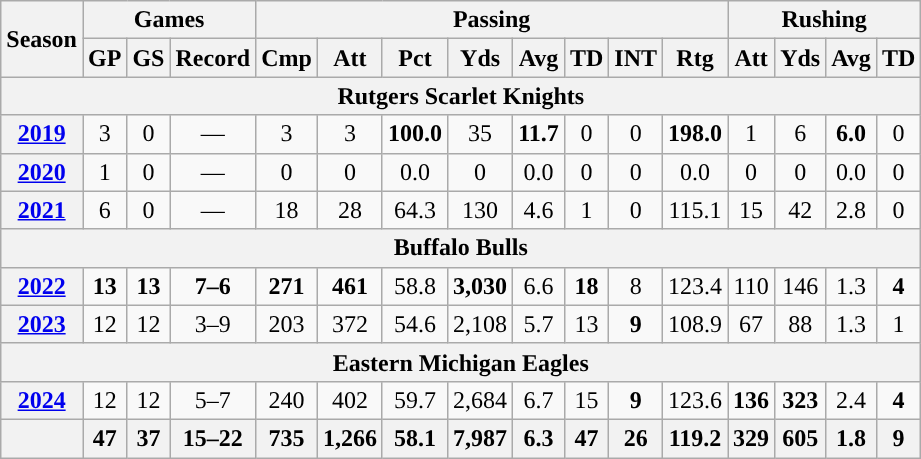<table class="wikitable" style="text-align:center;">
<tr>
<th rowspan="2">Season</th>
<th colspan="3">Games</th>
<th colspan="8">Passing</th>
<th colspan="4">Rushing</th>
</tr>
<tr>
<th>GP</th>
<th>GS</th>
<th>Record</th>
<th>Cmp</th>
<th>Att</th>
<th>Pct</th>
<th>Yds</th>
<th>Avg</th>
<th>TD</th>
<th>INT</th>
<th>Rtg</th>
<th>Att</th>
<th>Yds</th>
<th>Avg</th>
<th>TD</th>
</tr>
<tr>
<th colspan="16">Rutgers Scarlet Knights</th>
</tr>
<tr>
<th><a href='#'>2019</a></th>
<td>3</td>
<td>0</td>
<td>—</td>
<td>3</td>
<td>3</td>
<td><strong>100.0</strong></td>
<td>35</td>
<td><strong>11.7</strong></td>
<td>0</td>
<td>0</td>
<td><strong>198.0</strong></td>
<td>1</td>
<td>6</td>
<td><strong>6.0</strong></td>
<td>0</td>
</tr>
<tr>
<th><a href='#'>2020</a></th>
<td>1</td>
<td>0</td>
<td>—</td>
<td>0</td>
<td>0</td>
<td>0.0</td>
<td>0</td>
<td>0.0</td>
<td>0</td>
<td>0</td>
<td>0.0</td>
<td>0</td>
<td>0</td>
<td>0.0</td>
<td>0</td>
</tr>
<tr>
<th><a href='#'>2021</a></th>
<td>6</td>
<td>0</td>
<td>—</td>
<td>18</td>
<td>28</td>
<td>64.3</td>
<td>130</td>
<td>4.6</td>
<td>1</td>
<td>0</td>
<td>115.1</td>
<td>15</td>
<td>42</td>
<td>2.8</td>
<td>0</td>
</tr>
<tr>
<th colspan="16">Buffalo Bulls</th>
</tr>
<tr>
<th><a href='#'>2022</a></th>
<td><strong>13</strong></td>
<td><strong>13</strong></td>
<td><strong>7–6</strong></td>
<td><strong>271</strong></td>
<td><strong>461</strong></td>
<td>58.8</td>
<td><strong>3,030</strong></td>
<td>6.6</td>
<td><strong>18</strong></td>
<td>8</td>
<td>123.4</td>
<td>110</td>
<td>146</td>
<td>1.3</td>
<td><strong>4</strong></td>
</tr>
<tr>
<th><a href='#'>2023</a></th>
<td>12</td>
<td>12</td>
<td>3–9</td>
<td>203</td>
<td>372</td>
<td>54.6</td>
<td>2,108</td>
<td>5.7</td>
<td>13</td>
<td><strong>9</strong></td>
<td>108.9</td>
<td>67</td>
<td>88</td>
<td>1.3</td>
<td>1</td>
</tr>
<tr>
<th colspan="16">Eastern Michigan Eagles</th>
</tr>
<tr>
<th><a href='#'>2024</a></th>
<td>12</td>
<td>12</td>
<td>5–7</td>
<td>240</td>
<td>402</td>
<td>59.7</td>
<td>2,684</td>
<td>6.7</td>
<td>15</td>
<td><strong>9</strong></td>
<td>123.6</td>
<td><strong>136</strong></td>
<td><strong>323</strong></td>
<td>2.4</td>
<td><strong>4</strong></td>
</tr>
<tr>
<th></th>
<th>47</th>
<th>37</th>
<th>15–22</th>
<th>735</th>
<th>1,266</th>
<th>58.1</th>
<th>7,987</th>
<th>6.3</th>
<th>47</th>
<th>26</th>
<th>119.2</th>
<th>329</th>
<th>605</th>
<th>1.8</th>
<th>9</th>
</tr>
</table>
